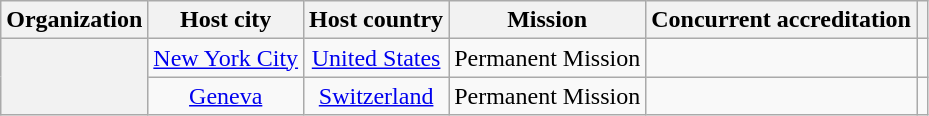<table class="wikitable plainrowheaders" style="text-align:center;">
<tr>
<th scope="col">Organization</th>
<th scope="col">Host city</th>
<th scope="col">Host country</th>
<th scope="col">Mission</th>
<th scope="col">Concurrent accreditation</th>
<th scope="col"></th>
</tr>
<tr>
<th scope="row"  rowspan="2"></th>
<td><a href='#'>New York City</a></td>
<td><a href='#'>United States</a></td>
<td>Permanent Mission</td>
<td></td>
<td></td>
</tr>
<tr>
<td><a href='#'>Geneva</a></td>
<td><a href='#'>Switzerland</a></td>
<td>Permanent Mission</td>
<td></td>
<td></td>
</tr>
</table>
